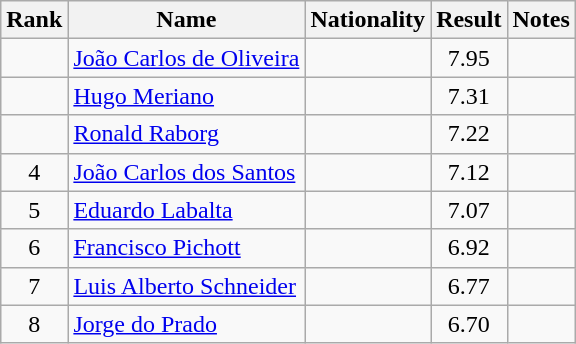<table class="wikitable sortable" style="text-align:center">
<tr>
<th>Rank</th>
<th>Name</th>
<th>Nationality</th>
<th>Result</th>
<th>Notes</th>
</tr>
<tr>
<td></td>
<td align=left><a href='#'>João Carlos de Oliveira</a></td>
<td align=left></td>
<td>7.95</td>
<td></td>
</tr>
<tr>
<td></td>
<td align=left><a href='#'>Hugo Meriano</a></td>
<td align=left></td>
<td>7.31</td>
<td></td>
</tr>
<tr>
<td></td>
<td align=left><a href='#'>Ronald Raborg</a></td>
<td align=left></td>
<td>7.22</td>
<td></td>
</tr>
<tr>
<td>4</td>
<td align=left><a href='#'>João Carlos dos Santos</a></td>
<td align=left></td>
<td>7.12</td>
<td></td>
</tr>
<tr>
<td>5</td>
<td align=left><a href='#'>Eduardo Labalta</a></td>
<td align=left></td>
<td>7.07</td>
<td></td>
</tr>
<tr>
<td>6</td>
<td align=left><a href='#'>Francisco Pichott</a></td>
<td align=left></td>
<td>6.92</td>
<td></td>
</tr>
<tr>
<td>7</td>
<td align=left><a href='#'>Luis Alberto Schneider</a></td>
<td align=left></td>
<td>6.77</td>
<td></td>
</tr>
<tr>
<td>8</td>
<td align=left><a href='#'>Jorge do Prado</a></td>
<td align=left></td>
<td>6.70</td>
<td></td>
</tr>
</table>
